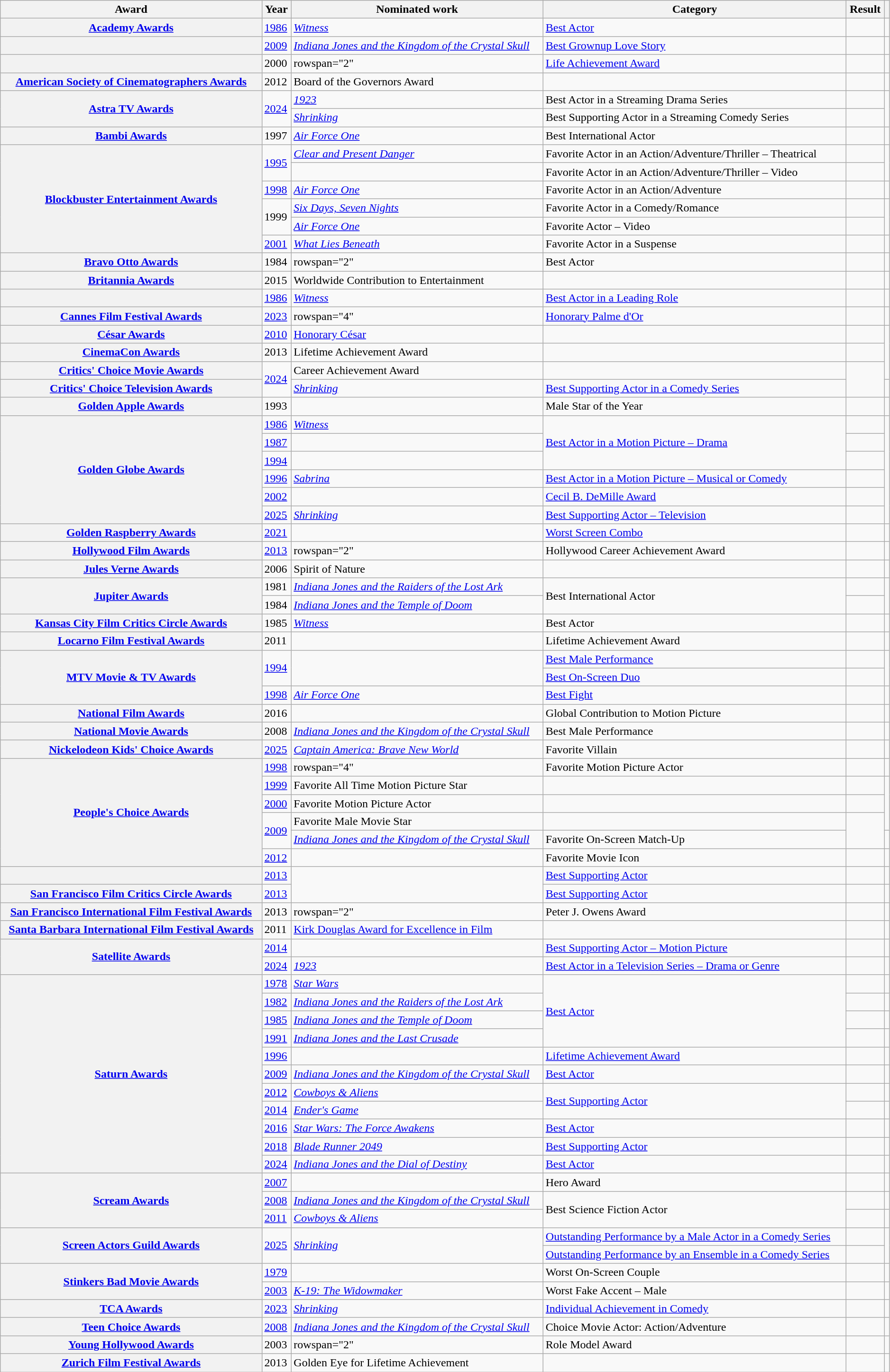<table class="wikitable sortable plainrowheaders" style="width:99%;">
<tr>
<th scope="col">Award</th>
<th scope="col">Year</th>
<th scope="col">Nominated work</th>
<th scope="col">Category</th>
<th scope="col">Result</th>
<th scope="col" class="unsortable"></th>
</tr>
<tr>
<th scope="row"><a href='#'>Academy Awards</a></th>
<td><a href='#'>1986</a></td>
<td><em><a href='#'>Witness</a></em></td>
<td><a href='#'>Best Actor</a></td>
<td></td>
<td style="text-align:center;"></td>
</tr>
<tr>
<th scope="row"></th>
<td><a href='#'>2009</a></td>
<td><em><a href='#'>Indiana Jones and the Kingdom of the Crystal Skull</a></em></td>
<td><a href='#'>Best Grownup Love Story</a></td>
<td></td>
<td style="text-align:center;"></td>
</tr>
<tr>
<th scope="row"></th>
<td>2000</td>
<td>rowspan="2" </td>
<td><a href='#'>Life Achievement Award</a></td>
<td></td>
<td style="text-align:center;"></td>
</tr>
<tr>
<th scope="row"><a href='#'>American Society of Cinematographers Awards</a></th>
<td>2012</td>
<td>Board of the Governors Award</td>
<td></td>
<td style="text-align:center;"></td>
</tr>
<tr>
<th scope="row" rowspan="2"><a href='#'>Astra TV Awards</a></th>
<td rowspan="2"><a href='#'>2024</a></td>
<td><em><a href='#'>1923</a></em></td>
<td>Best Actor in a Streaming Drama Series</td>
<td></td>
<td style="text-align:center;" rowspan="2"></td>
</tr>
<tr>
<td><em><a href='#'>Shrinking</a></em></td>
<td>Best Supporting Actor in a Streaming Comedy Series</td>
<td></td>
</tr>
<tr>
<th scope="row"><a href='#'>Bambi Awards</a></th>
<td>1997</td>
<td><em><a href='#'>Air Force One</a></em></td>
<td>Best International Actor</td>
<td></td>
<td style="text-align:center;"></td>
</tr>
<tr>
<th scope="row" rowspan="6"><a href='#'>Blockbuster Entertainment Awards</a></th>
<td rowspan="2"><a href='#'>1995</a></td>
<td><em><a href='#'>Clear and Present Danger</a></em></td>
<td>Favorite Actor in an Action/Adventure/Thriller – Theatrical</td>
<td></td>
<td style="text-align:center;" rowspan="2"></td>
</tr>
<tr>
<td></td>
<td>Favorite Actor in an Action/Adventure/Thriller – Video</td>
<td></td>
</tr>
<tr>
<td><a href='#'>1998</a></td>
<td><em><a href='#'>Air Force One</a></em></td>
<td>Favorite Actor in an Action/Adventure</td>
<td></td>
<td style="text-align:center;"></td>
</tr>
<tr>
<td rowspan="2">1999</td>
<td><em><a href='#'>Six Days, Seven Nights</a></em></td>
<td>Favorite Actor in a Comedy/Romance</td>
<td></td>
<td style="text-align:center;" rowspan="2"></td>
</tr>
<tr>
<td><em><a href='#'>Air Force One</a></em></td>
<td>Favorite Actor – Video</td>
<td></td>
</tr>
<tr>
<td><a href='#'>2001</a></td>
<td><em><a href='#'>What Lies Beneath</a></em></td>
<td>Favorite Actor in a Suspense</td>
<td></td>
<td style="text-align:center;"></td>
</tr>
<tr>
<th scope="row"><a href='#'>Bravo Otto Awards</a></th>
<td>1984</td>
<td>rowspan="2" </td>
<td>Best Actor</td>
<td></td>
<td style="text-align:center;"></td>
</tr>
<tr>
<th scope="row"><a href='#'>Britannia Awards</a></th>
<td>2015</td>
<td>Worldwide Contribution to Entertainment</td>
<td></td>
<td style="text-align:center;"></td>
</tr>
<tr>
<th scope="row"></th>
<td><a href='#'>1986</a></td>
<td><em><a href='#'>Witness</a></em></td>
<td><a href='#'>Best Actor in a Leading Role</a></td>
<td></td>
<td style="text-align:center;"></td>
</tr>
<tr>
<th scope="row"><a href='#'>Cannes Film Festival Awards</a></th>
<td><a href='#'>2023</a></td>
<td>rowspan="4" </td>
<td><a href='#'>Honorary Palme d'Or</a></td>
<td></td>
<td style="text-align:center;"></td>
</tr>
<tr>
<th scope="row"><a href='#'>César Awards</a></th>
<td><a href='#'>2010</a></td>
<td><a href='#'>Honorary César</a></td>
<td></td>
<td style="text-align:center;"></td>
</tr>
<tr>
<th scope="row"><a href='#'>CinemaCon Awards</a></th>
<td>2013</td>
<td>Lifetime Achievement Award</td>
<td></td>
<td style="text-align:center;"></td>
</tr>
<tr>
<th scope="row"><a href='#'>Critics' Choice Movie Awards</a></th>
<td rowspan="2"><a href='#'>2024</a></td>
<td>Career Achievement Award</td>
<td></td>
<td style="text-align:center;" rowspan="2"></td>
</tr>
<tr>
<th scope="row"><a href='#'>Critics' Choice Television Awards</a></th>
<td><em><a href='#'>Shrinking</a></em></td>
<td><a href='#'>Best Supporting Actor in a Comedy Series</a></td>
<td></td>
</tr>
<tr>
<th scope="row"><a href='#'>Golden Apple Awards</a></th>
<td>1993</td>
<td></td>
<td>Male Star of the Year</td>
<td></td>
<td style="text-align:center;"></td>
</tr>
<tr>
<th scope="row" rowspan="6"><a href='#'>Golden Globe Awards</a></th>
<td><a href='#'>1986</a></td>
<td><em><a href='#'>Witness</a></em></td>
<td rowspan="3"><a href='#'>Best Actor in a Motion Picture – Drama</a></td>
<td></td>
<td style="text-align:center;" rowspan="6"></td>
</tr>
<tr>
<td><a href='#'>1987</a></td>
<td></td>
<td></td>
</tr>
<tr>
<td><a href='#'>1994</a></td>
<td></td>
<td></td>
</tr>
<tr>
<td><a href='#'>1996</a></td>
<td><em><a href='#'>Sabrina</a></em></td>
<td><a href='#'>Best Actor in a Motion Picture – Musical or Comedy</a></td>
<td></td>
</tr>
<tr>
<td><a href='#'>2002</a></td>
<td></td>
<td><a href='#'>Cecil B. DeMille Award</a></td>
<td></td>
</tr>
<tr>
<td><a href='#'>2025</a></td>
<td><em><a href='#'>Shrinking</a></em></td>
<td><a href='#'>Best Supporting Actor – Television</a></td>
<td></td>
</tr>
<tr>
<th scope="row"><a href='#'>Golden Raspberry Awards</a></th>
<td><a href='#'>2021</a></td>
<td></td>
<td><a href='#'>Worst Screen Combo</a></td>
<td></td>
<td style="text-align:center;"></td>
</tr>
<tr>
<th scope="row"><a href='#'>Hollywood Film Awards</a></th>
<td><a href='#'>2013</a></td>
<td>rowspan="2" </td>
<td>Hollywood Career Achievement Award</td>
<td></td>
<td style="text-align:center;"></td>
</tr>
<tr>
<th scope="row"><a href='#'>Jules Verne Awards</a></th>
<td>2006</td>
<td>Spirit of Nature</td>
<td></td>
<td style="text-align:center;"></td>
</tr>
<tr>
<th scope="row" rowspan="2"><a href='#'>Jupiter Awards</a></th>
<td>1981</td>
<td><em><a href='#'>Indiana Jones and the Raiders of the Lost Ark</a></em></td>
<td rowspan="2">Best International Actor</td>
<td></td>
<td style="text-align:center;" rowspan="2"></td>
</tr>
<tr>
<td>1984</td>
<td><em><a href='#'>Indiana Jones and the Temple of Doom</a></em></td>
<td></td>
</tr>
<tr>
<th scope="row"><a href='#'>Kansas City Film Critics Circle Awards</a></th>
<td>1985</td>
<td><em><a href='#'>Witness</a></em></td>
<td>Best Actor</td>
<td></td>
<td style="text-align:center;"></td>
</tr>
<tr>
<th scope="row"><a href='#'>Locarno Film Festival Awards</a></th>
<td>2011</td>
<td></td>
<td>Lifetime Achievement Award</td>
<td></td>
<td style="text-align:center;"></td>
</tr>
<tr>
<th scope="row" rowspan="3"><a href='#'>MTV Movie & TV Awards</a></th>
<td rowspan="2"><a href='#'>1994</a></td>
<td rowspan="2"></td>
<td><a href='#'>Best Male Performance</a></td>
<td></td>
<td style="text-align:center;" rowspan="2"><br></td>
</tr>
<tr>
<td><a href='#'>Best On-Screen Duo</a></td>
<td></td>
</tr>
<tr>
<td><a href='#'>1998</a></td>
<td><em><a href='#'>Air Force One</a></em></td>
<td><a href='#'>Best Fight</a></td>
<td></td>
<td style="text-align:center;"></td>
</tr>
<tr>
<th scope="row"><a href='#'>National Film Awards</a></th>
<td>2016</td>
<td></td>
<td>Global Contribution to Motion Picture</td>
<td></td>
<td style="text-align:center;"></td>
</tr>
<tr>
<th scope="row"><a href='#'>National Movie Awards</a></th>
<td>2008</td>
<td><em><a href='#'>Indiana Jones and the Kingdom of the Crystal Skull</a></em></td>
<td>Best Male Performance</td>
<td></td>
<td style="text-align:center;"></td>
</tr>
<tr>
<th scope="row"><a href='#'>Nickelodeon Kids' Choice Awards</a></th>
<td><a href='#'>2025</a></td>
<td><em><a href='#'>Captain America: Brave New World</a></em></td>
<td>Favorite Villain</td>
<td></td>
<td style="text-align:center;"></td>
</tr>
<tr>
<th scope="row" rowspan="6"><a href='#'>People's Choice Awards</a></th>
<td><a href='#'>1998</a></td>
<td>rowspan="4" </td>
<td>Favorite Motion Picture Actor</td>
<td></td>
<td style="text-align:center;"></td>
</tr>
<tr>
<td><a href='#'>1999</a></td>
<td>Favorite All Time Motion Picture Star</td>
<td></td>
<td style="text-align:center;"></td>
</tr>
<tr>
<td><a href='#'>2000</a></td>
<td>Favorite Motion Picture Actor</td>
<td></td>
<td style="text-align:center;"></td>
</tr>
<tr>
<td rowspan="2"><a href='#'>2009</a></td>
<td>Favorite Male Movie Star</td>
<td></td>
<td style="text-align:center;" rowspan="2"></td>
</tr>
<tr>
<td><em><a href='#'>Indiana Jones and the Kingdom of the Crystal Skull</a></em></td>
<td>Favorite On-Screen Match-Up</td>
<td></td>
</tr>
<tr>
<td><a href='#'>2012</a></td>
<td></td>
<td>Favorite Movie Icon</td>
<td></td>
<td style="text-align:center;"></td>
</tr>
<tr>
<th scope="row"></th>
<td><a href='#'>2013</a></td>
<td rowspan="2"></td>
<td><a href='#'>Best Supporting Actor</a></td>
<td></td>
<td style="text-align:center;"></td>
</tr>
<tr>
<th scope="row"><a href='#'>San Francisco Film Critics Circle Awards</a></th>
<td><a href='#'>2013</a></td>
<td><a href='#'>Best Supporting Actor</a></td>
<td></td>
<td style="text-align:center;"></td>
</tr>
<tr>
<th scope="row"><a href='#'>San Francisco International Film Festival Awards</a></th>
<td>2013</td>
<td>rowspan="2" </td>
<td>Peter J. Owens Award</td>
<td></td>
<td style="text-align:center;"></td>
</tr>
<tr>
<th scope="row"><a href='#'>Santa Barbara International Film Festival Awards</a></th>
<td>2011</td>
<td><a href='#'>Kirk Douglas Award for Excellence in Film</a></td>
<td></td>
<td style="text-align:center;"></td>
</tr>
<tr>
<th scope="row" rowspan="2"><a href='#'>Satellite Awards</a></th>
<td><a href='#'>2014</a></td>
<td></td>
<td><a href='#'>Best Supporting Actor – Motion Picture</a></td>
<td></td>
<td style="text-align:center;"></td>
</tr>
<tr>
<td><a href='#'>2024</a></td>
<td><em><a href='#'>1923</a></em></td>
<td><a href='#'>Best Actor in a Television Series – Drama or Genre</a></td>
<td></td>
<td style="text-align:center;"></td>
</tr>
<tr>
<th scope="row" rowspan="11"><a href='#'>Saturn Awards</a></th>
<td><a href='#'>1978</a></td>
<td><em><a href='#'>Star Wars</a></em></td>
<td rowspan="4"><a href='#'>Best Actor</a></td>
<td></td>
<td style="text-align:center;"></td>
</tr>
<tr>
<td><a href='#'>1982</a></td>
<td><em><a href='#'>Indiana Jones and the Raiders of the Lost Ark</a></em></td>
<td></td>
<td style="text-align:center;"></td>
</tr>
<tr>
<td><a href='#'>1985</a></td>
<td><em><a href='#'>Indiana Jones and the Temple of Doom</a></em></td>
<td></td>
<td style="text-align:center;"></td>
</tr>
<tr>
<td><a href='#'>1991</a></td>
<td><em><a href='#'>Indiana Jones and the Last Crusade</a></em></td>
<td></td>
<td style="text-align:center;"></td>
</tr>
<tr>
<td><a href='#'>1996</a></td>
<td></td>
<td><a href='#'>Lifetime Achievement Award</a></td>
<td></td>
<td style="text-align:center;"></td>
</tr>
<tr>
<td><a href='#'>2009</a></td>
<td><em><a href='#'>Indiana Jones and the Kingdom of the Crystal Skull</a></em></td>
<td><a href='#'>Best Actor</a></td>
<td></td>
<td style="text-align:center;"></td>
</tr>
<tr>
<td><a href='#'>2012</a></td>
<td><em><a href='#'>Cowboys & Aliens</a></em></td>
<td rowspan="2"><a href='#'>Best Supporting Actor</a></td>
<td></td>
<td style="text-align:center;"></td>
</tr>
<tr>
<td><a href='#'>2014</a></td>
<td><em><a href='#'>Ender's Game</a></em></td>
<td></td>
<td style="text-align:center;"></td>
</tr>
<tr>
<td><a href='#'>2016</a></td>
<td><em><a href='#'>Star Wars: The Force Awakens</a></em></td>
<td><a href='#'>Best Actor</a></td>
<td></td>
<td style="text-align:center;"></td>
</tr>
<tr>
<td><a href='#'>2018</a></td>
<td><em><a href='#'>Blade Runner 2049</a></em></td>
<td><a href='#'>Best Supporting Actor</a></td>
<td></td>
<td style="text-align:center;"></td>
</tr>
<tr>
<td><a href='#'>2024</a></td>
<td><em><a href='#'>Indiana Jones and the Dial of Destiny</a></em></td>
<td><a href='#'>Best Actor</a></td>
<td></td>
<td style="text-align:center;"></td>
</tr>
<tr>
<th scope="row" rowspan="3"><a href='#'>Scream Awards</a></th>
<td><a href='#'>2007</a></td>
<td></td>
<td>Hero Award</td>
<td></td>
<td style="text-align:center;"></td>
</tr>
<tr>
<td><a href='#'>2008</a></td>
<td><em><a href='#'>Indiana Jones and the Kingdom of the Crystal Skull</a></em></td>
<td rowspan="2">Best Science Fiction Actor</td>
<td></td>
<td style="text-align:center;"></td>
</tr>
<tr>
<td><a href='#'>2011</a></td>
<td><em><a href='#'>Cowboys & Aliens</a></em></td>
<td></td>
<td style="text-align:center;"></td>
</tr>
<tr>
<th scope="row" rowspan="2"><a href='#'>Screen Actors Guild Awards</a></th>
<td rowspan="2"><a href='#'>2025</a></td>
<td rowspan="2"><em><a href='#'>Shrinking</a></em></td>
<td><a href='#'>Outstanding Performance by a Male Actor in a Comedy Series</a></td>
<td></td>
<td style="text-align:center;" rowspan="2"></td>
</tr>
<tr>
<td><a href='#'>Outstanding Performance by an Ensemble in a Comedy Series</a></td>
<td></td>
</tr>
<tr>
<th scope="row" rowspan="2"><a href='#'>Stinkers Bad Movie Awards</a></th>
<td><a href='#'>1979</a></td>
<td></td>
<td>Worst On-Screen Couple</td>
<td></td>
<td style="text-align:center;"></td>
</tr>
<tr>
<td><a href='#'>2003</a></td>
<td><em><a href='#'>K-19: The Widowmaker</a></em></td>
<td>Worst Fake Accent – Male</td>
<td></td>
<td style="text-align:center;"></td>
</tr>
<tr>
<th scope="row"><a href='#'>TCA Awards</a></th>
<td><a href='#'>2023</a></td>
<td><em><a href='#'>Shrinking</a></em></td>
<td><a href='#'>Individual Achievement in Comedy</a></td>
<td></td>
<td style="text-align:center;"></td>
</tr>
<tr>
<th scope="row"><a href='#'>Teen Choice Awards</a></th>
<td><a href='#'>2008</a></td>
<td><em><a href='#'>Indiana Jones and the Kingdom of the Crystal Skull</a></em></td>
<td>Choice Movie Actor: Action/Adventure</td>
<td></td>
<td style="text-align:center;"></td>
</tr>
<tr>
<th scope="row"><a href='#'>Young Hollywood Awards</a></th>
<td>2003</td>
<td>rowspan="2" </td>
<td>Role Model Award</td>
<td></td>
<td style="text-align:center;"></td>
</tr>
<tr>
<th scope="row"><a href='#'>Zurich Film Festival Awards</a></th>
<td>2013</td>
<td>Golden Eye for Lifetime Achievement</td>
<td></td>
<td style="text-align:center;"></td>
</tr>
</table>
